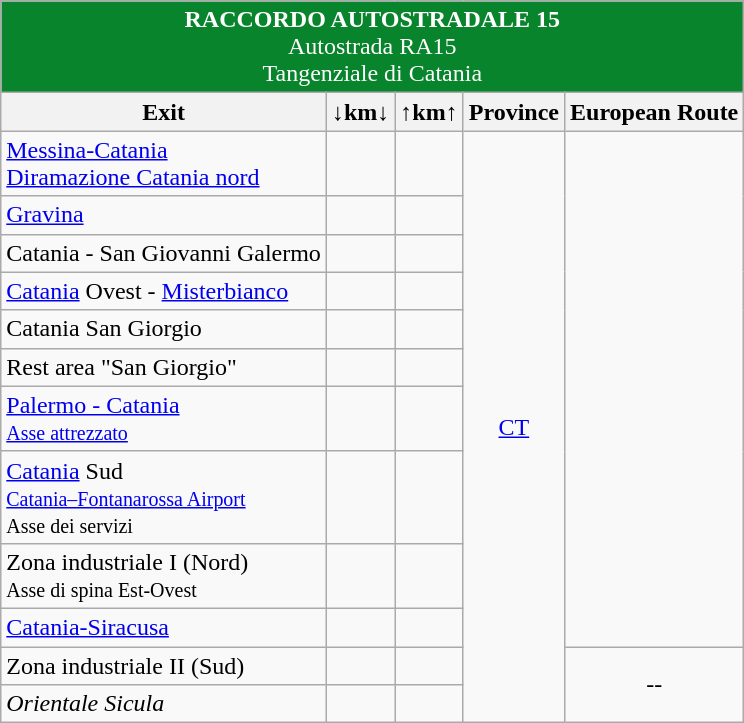<table class="wikitable" border="1">
<tr align="center" bgcolor="08842C" style="color: white;font-size:100%;">
<td colspan="6"><strong> RACCORDO AUTOSTRADALE 15</strong><br>Autostrada RA15<br>Tangenziale di Catania</td>
</tr>
<tr>
<th style="text-align:center;"><strong>Exit</strong></th>
<th align="center"><strong>↓km↓</strong></th>
<th align="center"><strong>↑km↑</strong></th>
<th align="center"><strong>Province</strong></th>
<th align="center"><strong>European Route</strong></th>
</tr>
<tr>
<td>   <a href='#'>Messina-Catania</a><br>   <a href='#'>Diramazione Catania nord</a></td>
<td align="right"></td>
<td align="right"></td>
<td align="center" rowspan=12><a href='#'>CT</a></td>
<td align="center" rowspan=10></td>
</tr>
<tr>
<td> <a href='#'>Gravina</a></td>
<td align="right"></td>
<td align="right"></td>
</tr>
<tr>
<td> Catania - San Giovanni Galermo</td>
<td align="right"></td>
<td align="right"></td>
</tr>
<tr>
<td> <a href='#'>Catania</a> Ovest - <a href='#'>Misterbianco</a></td>
<td align="right"></td>
<td align="right"></td>
</tr>
<tr>
<td> Catania San Giorgio</td>
<td align="right"></td>
<td align="right"></td>
</tr>
<tr>
<td>  Rest area "San Giorgio"</td>
<td align="right"></td>
<td align="right"></td>
</tr>
<tr>
<td>   <a href='#'>Palermo - Catania</a><small><br> <a href='#'>Asse attrezzato</a></small></td>
<td align="right"></td>
<td align="right"></td>
</tr>
<tr>
<td> <a href='#'>Catania</a> Sud<small><br> <a href='#'>Catania–Fontanarossa Airport</a><br>Asse dei servizi</small></td>
<td align="right"></td>
<td align="right"></td>
</tr>
<tr>
<td> Zona industriale I (Nord)<small><br>Asse di spina Est-Ovest</small></td>
<td align="right"></td>
<td align="right"></td>
</tr>
<tr>
<td>   <a href='#'>Catania-Siracusa</a></td>
<td align="right"></td>
<td align="right"></td>
</tr>
<tr>
<td> Zona industriale II (Sud)</td>
<td align="right"></td>
<td align="right"></td>
<td align="center" rowspan=2>--</td>
</tr>
<tr>
<td>    <em>Orientale Sicula</em></td>
<td align="right"></td>
<td align="right"></td>
</tr>
</table>
